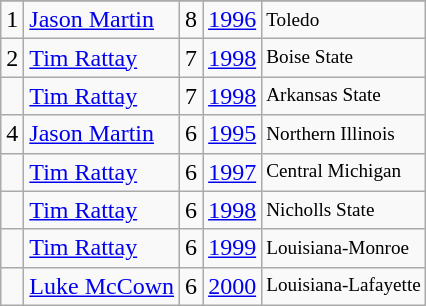<table class="wikitable">
<tr>
</tr>
<tr>
<td>1</td>
<td><a href='#'>Jason Martin</a></td>
<td>8</td>
<td><a href='#'>1996</a></td>
<td style="font-size:80%;">Toledo</td>
</tr>
<tr>
<td>2</td>
<td><a href='#'>Tim Rattay</a></td>
<td>7</td>
<td><a href='#'>1998</a></td>
<td style="font-size:80%;">Boise State</td>
</tr>
<tr>
<td></td>
<td><a href='#'>Tim Rattay</a></td>
<td>7</td>
<td><a href='#'>1998</a></td>
<td style="font-size:80%;">Arkansas State</td>
</tr>
<tr>
<td>4</td>
<td><a href='#'>Jason Martin</a></td>
<td>6</td>
<td><a href='#'>1995</a></td>
<td style="font-size:80%;">Northern Illinois</td>
</tr>
<tr>
<td></td>
<td><a href='#'>Tim Rattay</a></td>
<td>6</td>
<td><a href='#'>1997</a></td>
<td style="font-size:80%;">Central Michigan</td>
</tr>
<tr>
<td></td>
<td><a href='#'>Tim Rattay</a></td>
<td>6</td>
<td><a href='#'>1998</a></td>
<td style="font-size:80%;">Nicholls State</td>
</tr>
<tr>
<td></td>
<td><a href='#'>Tim Rattay</a></td>
<td>6</td>
<td><a href='#'>1999</a></td>
<td style="font-size:80%;">Louisiana-Monroe</td>
</tr>
<tr>
<td></td>
<td><a href='#'>Luke McCown</a></td>
<td>6</td>
<td><a href='#'>2000</a></td>
<td style="font-size:80%;">Louisiana-Lafayette</td>
</tr>
</table>
